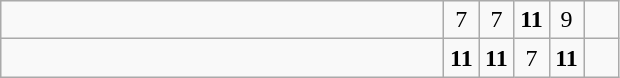<table class="wikitable">
<tr>
<td style="width:18em"></td>
<td align=center style="width:1em">7</td>
<td align=center style="width:1em">7</td>
<td align=center style="width:1em"><strong>11</strong></td>
<td align=center style="width:1em">9</td>
<td align=center style="width:1em"></td>
</tr>
<tr>
<td style="width:18em"><strong></strong></td>
<td align=center style="width:1em"><strong>11</strong></td>
<td align=center style="width:1em"><strong>11</strong></td>
<td align=center style="width:1em">7</td>
<td align=center style="width:1em"><strong>11</strong></td>
<td align=center style="width:1em"></td>
</tr>
</table>
